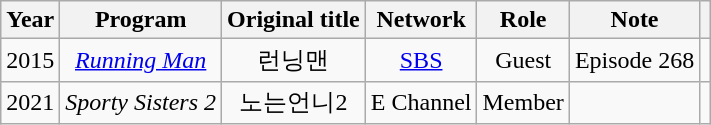<table class="wikitable plainrowheaders" style="text-align:center">
<tr>
<th scope="col">Year</th>
<th scope="col">Program</th>
<th>Original title</th>
<th scope="col">Network</th>
<th scope="col">Role</th>
<th>Note</th>
<th></th>
</tr>
<tr>
<td>2015</td>
<td><a href='#'><em>Running Man</em></a></td>
<td>런닝맨</td>
<td><a href='#'>SBS</a></td>
<td>Guest</td>
<td>Episode 268</td>
<td></td>
</tr>
<tr>
<td>2021</td>
<td><em>Sporty Sisters 2</em></td>
<td>노는언니2</td>
<td>E Channel</td>
<td>Member</td>
<td></td>
<td></td>
</tr>
</table>
